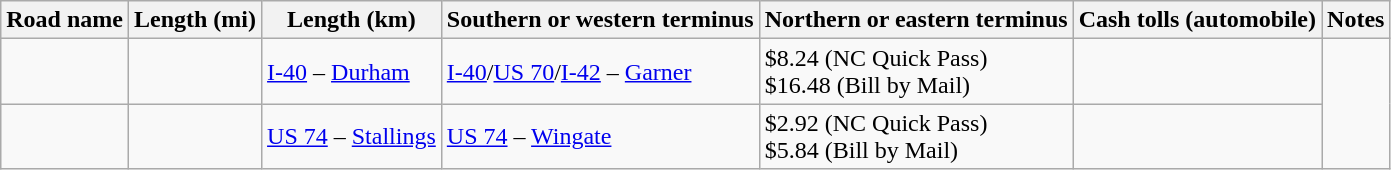<table class=wikitable>
<tr>
<th scope=col>Road name</th>
<th scope=col>Length (mi)</th>
<th scope=col>Length (km)</th>
<th scope=col>Southern or western terminus</th>
<th scope=col>Northern or eastern terminus</th>
<th scope=col>Cash tolls (automobile)</th>
<th scope=col>Notes</th>
</tr>
<tr>
<td></td>
<td></td>
<td><a href='#'>I-40</a> – <a href='#'>Durham</a></td>
<td><a href='#'>I-40</a>/<a href='#'>US 70</a>/<a href='#'>I-42</a> – <a href='#'>Garner</a></td>
<td>$8.24 (NC Quick Pass)<br>$16.48 (Bill by Mail)</td>
<td></td>
</tr>
<tr>
<td></td>
<td></td>
<td><a href='#'>US 74</a> – <a href='#'>Stallings</a></td>
<td><a href='#'>US 74</a> – <a href='#'>Wingate</a></td>
<td>$2.92 (NC Quick Pass)<br>$5.84 (Bill by Mail)</td>
<td></td>
</tr>
</table>
